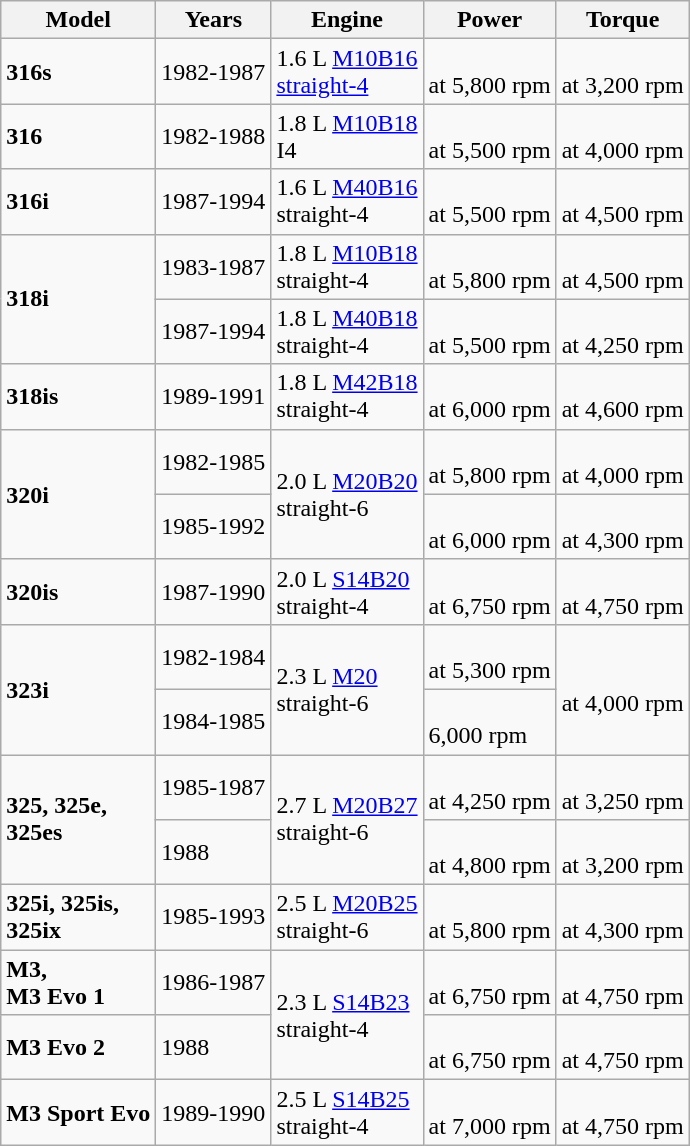<table class="wikitable sortable">
<tr>
<th>Model</th>
<th>Years</th>
<th>Engine</th>
<th>Power</th>
<th>Torque</th>
</tr>
<tr>
<td><strong>316s</strong></td>
<td>1982-1987</td>
<td>1.6 L <a href='#'>M10B16</a> <br> <a href='#'>straight-4</a></td>
<td> <br> at 5,800 rpm</td>
<td> <br> at 3,200 rpm</td>
</tr>
<tr>
<td><strong>316</strong></td>
<td>1982-1988</td>
<td>1.8 L <a href='#'>M10B18</a> <br> I4</td>
<td> <br> at 5,500 rpm</td>
<td> <br> at 4,000 rpm</td>
</tr>
<tr>
<td><strong>316i</strong></td>
<td>1987-1994</td>
<td>1.6 L <a href='#'>M40B16</a> <br> straight-4</td>
<td><br> at 5,500 rpm</td>
<td> <br> at 4,500 rpm</td>
</tr>
<tr>
<td rowspan="2"><strong>318i</strong></td>
<td>1983-1987</td>
<td>1.8 L <a href='#'>M10B18</a> <br> straight-4</td>
<td> <br> at 5,800 rpm</td>
<td> <br> at 4,500 rpm</td>
</tr>
<tr>
<td>1987-1994</td>
<td>1.8 L <a href='#'>M40B18</a> <br> straight-4</td>
<td> <br> at 5,500 rpm</td>
<td> <br> at 4,250 rpm</td>
</tr>
<tr>
<td><strong>318is</strong></td>
<td>1989-1991</td>
<td>1.8 L <a href='#'>M42B18</a> <br> straight-4</td>
<td> <br> at 6,000 rpm</td>
<td> <br> at 4,600 rpm</td>
</tr>
<tr>
<td rowspan="2"><strong>320i</strong></td>
<td>1982-1985</td>
<td rowspan="2">2.0 L <a href='#'>M20B20</a> <br> straight-6</td>
<td> <br> at 5,800 rpm</td>
<td> <br> at 4,000 rpm</td>
</tr>
<tr>
<td>1985-1992</td>
<td> <br> at 6,000 rpm</td>
<td> <br> at 4,300 rpm</td>
</tr>
<tr>
<td><strong>320is</strong></td>
<td>1987-1990</td>
<td>2.0 L <a href='#'>S14B20</a><br>straight-4</td>
<td><br>at 6,750 rpm</td>
<td><br>at 4,750 rpm</td>
</tr>
<tr>
<td rowspan="2"><strong>323i</strong></td>
<td>1982-1984</td>
<td rowspan="2">2.3 L <a href='#'>M20</a> <br> straight-6</td>
<td> <br> at 5,300 rpm</td>
<td rowspan="2"> <br> at 4,000 rpm</td>
</tr>
<tr>
<td>1984-1985</td>
<td> <br>  6,000 rpm</td>
</tr>
<tr>
<td rowspan=2><strong>325, 325e, <br> 325es</strong></td>
<td>1985-1987</td>
<td rowspan=2>2.7 L <a href='#'>M20B27</a> <br> straight-6</td>
<td> <br> at 4,250 rpm</td>
<td> <br> at 3,250 rpm</td>
</tr>
<tr>
<td>1988</td>
<td> <br> at 4,800 rpm</td>
<td> <br> at 3,200 rpm</td>
</tr>
<tr>
<td><strong>325i, 325is, <br> 325ix</strong></td>
<td>1985-1993</td>
<td>2.5 L <a href='#'>M20B25</a> <br> straight-6</td>
<td> <br> at 5,800 rpm</td>
<td> <br> at 4,300 rpm</td>
</tr>
<tr>
<td><strong>M3, <br> M3 Evo 1</strong></td>
<td>1986-1987</td>
<td rowspan="2">2.3 L <a href='#'>S14B23</a> <br> straight-4</td>
<td><br> at 6,750 rpm</td>
<td> <br> at 4,750 rpm</td>
</tr>
<tr>
<td><strong>M3 Evo 2</strong></td>
<td>1988</td>
<td> <br> at 6,750 rpm</td>
<td> <br> at 4,750 rpm</td>
</tr>
<tr>
<td><strong>M3 Sport Evo</strong></td>
<td>1989-1990</td>
<td>2.5 L <a href='#'>S14B25</a> <br> straight-4</td>
<td> <br> at 7,000 rpm</td>
<td> <br> at 4,750 rpm</td>
</tr>
</table>
